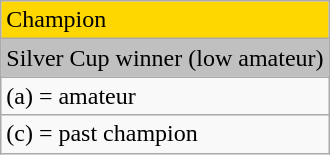<table class="wikitable">
<tr style="background:gold">
<td>Champion</td>
</tr>
<tr style="background:silver">
<td>Silver Cup winner (low amateur)</td>
</tr>
<tr>
<td>(a) = amateur</td>
</tr>
<tr>
<td>(c) = past champion</td>
</tr>
</table>
